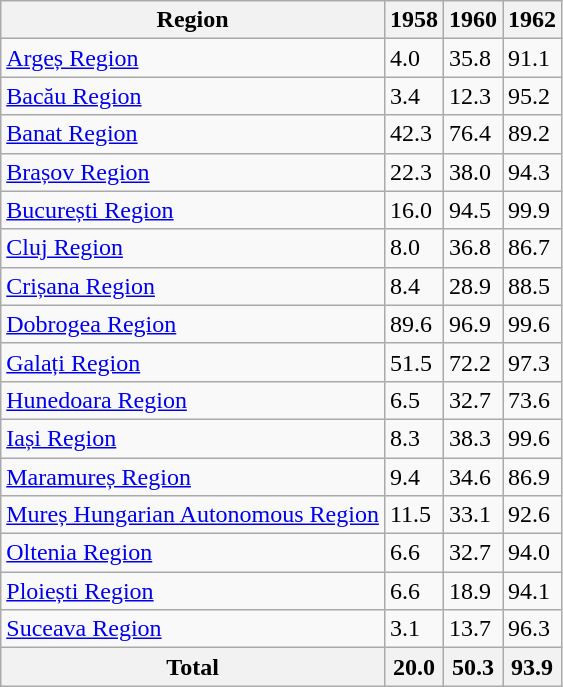<table class="wikitable">
<tr>
<th>Region</th>
<th>1958</th>
<th>1960</th>
<th>1962</th>
</tr>
<tr>
<td><a href='#'>Argeș Region</a></td>
<td>4.0</td>
<td>35.8</td>
<td>91.1</td>
</tr>
<tr>
<td><a href='#'>Bacău Region</a></td>
<td>3.4</td>
<td>12.3</td>
<td>95.2</td>
</tr>
<tr>
<td><a href='#'>Banat Region</a></td>
<td>42.3</td>
<td>76.4</td>
<td>89.2</td>
</tr>
<tr>
<td><a href='#'>Brașov Region</a></td>
<td>22.3</td>
<td>38.0</td>
<td>94.3</td>
</tr>
<tr>
<td><a href='#'>București Region</a></td>
<td>16.0</td>
<td>94.5</td>
<td>99.9</td>
</tr>
<tr>
<td><a href='#'>Cluj Region</a></td>
<td>8.0</td>
<td>36.8</td>
<td>86.7</td>
</tr>
<tr>
<td><a href='#'>Crișana Region</a></td>
<td>8.4</td>
<td>28.9</td>
<td>88.5</td>
</tr>
<tr>
<td><a href='#'>Dobrogea Region</a></td>
<td>89.6</td>
<td>96.9</td>
<td>99.6</td>
</tr>
<tr>
<td><a href='#'>Galați Region</a></td>
<td>51.5</td>
<td>72.2</td>
<td>97.3</td>
</tr>
<tr>
<td><a href='#'>Hunedoara Region</a></td>
<td>6.5</td>
<td>32.7</td>
<td>73.6</td>
</tr>
<tr>
<td><a href='#'>Iași Region</a></td>
<td>8.3</td>
<td>38.3</td>
<td>99.6</td>
</tr>
<tr>
<td><a href='#'>Maramureș Region</a></td>
<td>9.4</td>
<td>34.6</td>
<td>86.9</td>
</tr>
<tr>
<td><a href='#'> Mureș Hungarian Autonomous Region</a></td>
<td>11.5</td>
<td>33.1</td>
<td>92.6</td>
</tr>
<tr>
<td><a href='#'>Oltenia Region</a></td>
<td>6.6</td>
<td>32.7</td>
<td>94.0</td>
</tr>
<tr>
<td><a href='#'>Ploiești Region</a></td>
<td>6.6</td>
<td>18.9</td>
<td>94.1</td>
</tr>
<tr>
<td><a href='#'>Suceava Region</a></td>
<td>3.1</td>
<td>13.7</td>
<td>96.3</td>
</tr>
<tr>
<th>Total</th>
<th>20.0</th>
<th>50.3</th>
<th>93.9</th>
</tr>
</table>
